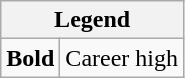<table class="wikitable mw-collapsible mw-collapsed">
<tr>
<th colspan="2">Legend</th>
</tr>
<tr>
<td><strong>Bold</strong></td>
<td>Career high</td>
</tr>
</table>
